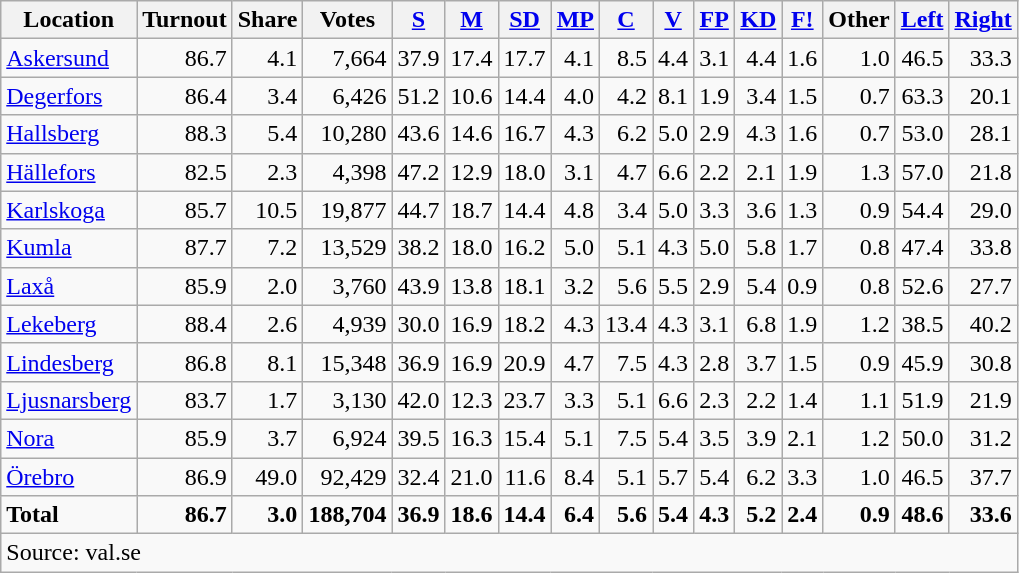<table class="wikitable sortable" style=text-align:right>
<tr>
<th>Location</th>
<th>Turnout</th>
<th>Share</th>
<th>Votes</th>
<th><a href='#'>S</a></th>
<th><a href='#'>M</a></th>
<th><a href='#'>SD</a></th>
<th><a href='#'>MP</a></th>
<th><a href='#'>C</a></th>
<th><a href='#'>V</a></th>
<th><a href='#'>FP</a></th>
<th><a href='#'>KD</a></th>
<th><a href='#'>F!</a></th>
<th>Other</th>
<th><a href='#'>Left</a></th>
<th><a href='#'>Right</a></th>
</tr>
<tr>
<td align=left><a href='#'>Askersund</a></td>
<td>86.7</td>
<td>4.1</td>
<td>7,664</td>
<td>37.9</td>
<td>17.4</td>
<td>17.7</td>
<td>4.1</td>
<td>8.5</td>
<td>4.4</td>
<td>3.1</td>
<td>4.4</td>
<td>1.6</td>
<td>1.0</td>
<td>46.5</td>
<td>33.3</td>
</tr>
<tr>
<td align=left><a href='#'>Degerfors</a></td>
<td>86.4</td>
<td>3.4</td>
<td>6,426</td>
<td>51.2</td>
<td>10.6</td>
<td>14.4</td>
<td>4.0</td>
<td>4.2</td>
<td>8.1</td>
<td>1.9</td>
<td>3.4</td>
<td>1.5</td>
<td>0.7</td>
<td>63.3</td>
<td>20.1</td>
</tr>
<tr>
<td align=left><a href='#'>Hallsberg</a></td>
<td>88.3</td>
<td>5.4</td>
<td>10,280</td>
<td>43.6</td>
<td>14.6</td>
<td>16.7</td>
<td>4.3</td>
<td>6.2</td>
<td>5.0</td>
<td>2.9</td>
<td>4.3</td>
<td>1.6</td>
<td>0.7</td>
<td>53.0</td>
<td>28.1</td>
</tr>
<tr>
<td align=left><a href='#'>Hällefors</a></td>
<td>82.5</td>
<td>2.3</td>
<td>4,398</td>
<td>47.2</td>
<td>12.9</td>
<td>18.0</td>
<td>3.1</td>
<td>4.7</td>
<td>6.6</td>
<td>2.2</td>
<td>2.1</td>
<td>1.9</td>
<td>1.3</td>
<td>57.0</td>
<td>21.8</td>
</tr>
<tr>
<td align=left><a href='#'>Karlskoga</a></td>
<td>85.7</td>
<td>10.5</td>
<td>19,877</td>
<td>44.7</td>
<td>18.7</td>
<td>14.4</td>
<td>4.8</td>
<td>3.4</td>
<td>5.0</td>
<td>3.3</td>
<td>3.6</td>
<td>1.3</td>
<td>0.9</td>
<td>54.4</td>
<td>29.0</td>
</tr>
<tr>
<td align=left><a href='#'>Kumla</a></td>
<td>87.7</td>
<td>7.2</td>
<td>13,529</td>
<td>38.2</td>
<td>18.0</td>
<td>16.2</td>
<td>5.0</td>
<td>5.1</td>
<td>4.3</td>
<td>5.0</td>
<td>5.8</td>
<td>1.7</td>
<td>0.8</td>
<td>47.4</td>
<td>33.8</td>
</tr>
<tr>
<td align=left><a href='#'>Laxå</a></td>
<td>85.9</td>
<td>2.0</td>
<td>3,760</td>
<td>43.9</td>
<td>13.8</td>
<td>18.1</td>
<td>3.2</td>
<td>5.6</td>
<td>5.5</td>
<td>2.9</td>
<td>5.4</td>
<td>0.9</td>
<td>0.8</td>
<td>52.6</td>
<td>27.7</td>
</tr>
<tr>
<td align=left><a href='#'>Lekeberg</a></td>
<td>88.4</td>
<td>2.6</td>
<td>4,939</td>
<td>30.0</td>
<td>16.9</td>
<td>18.2</td>
<td>4.3</td>
<td>13.4</td>
<td>4.3</td>
<td>3.1</td>
<td>6.8</td>
<td>1.9</td>
<td>1.2</td>
<td>38.5</td>
<td>40.2</td>
</tr>
<tr>
<td align=left><a href='#'>Lindesberg</a></td>
<td>86.8</td>
<td>8.1</td>
<td>15,348</td>
<td>36.9</td>
<td>16.9</td>
<td>20.9</td>
<td>4.7</td>
<td>7.5</td>
<td>4.3</td>
<td>2.8</td>
<td>3.7</td>
<td>1.5</td>
<td>0.9</td>
<td>45.9</td>
<td>30.8</td>
</tr>
<tr>
<td align=left><a href='#'>Ljusnarsberg</a></td>
<td>83.7</td>
<td>1.7</td>
<td>3,130</td>
<td>42.0</td>
<td>12.3</td>
<td>23.7</td>
<td>3.3</td>
<td>5.1</td>
<td>6.6</td>
<td>2.3</td>
<td>2.2</td>
<td>1.4</td>
<td>1.1</td>
<td>51.9</td>
<td>21.9</td>
</tr>
<tr>
<td align=left><a href='#'>Nora</a></td>
<td>85.9</td>
<td>3.7</td>
<td>6,924</td>
<td>39.5</td>
<td>16.3</td>
<td>15.4</td>
<td>5.1</td>
<td>7.5</td>
<td>5.4</td>
<td>3.5</td>
<td>3.9</td>
<td>2.1</td>
<td>1.2</td>
<td>50.0</td>
<td>31.2</td>
</tr>
<tr>
<td align=left><a href='#'>Örebro</a></td>
<td>86.9</td>
<td>49.0</td>
<td>92,429</td>
<td>32.4</td>
<td>21.0</td>
<td>11.6</td>
<td>8.4</td>
<td>5.1</td>
<td>5.7</td>
<td>5.4</td>
<td>6.2</td>
<td>3.3</td>
<td>1.0</td>
<td>46.5</td>
<td>37.7</td>
</tr>
<tr>
<td align=left><strong>Total</strong></td>
<td><strong>86.7</strong></td>
<td><strong>3.0</strong></td>
<td><strong>188,704</strong></td>
<td><strong>36.9</strong></td>
<td><strong>18.6</strong></td>
<td><strong>14.4</strong></td>
<td><strong>6.4</strong></td>
<td><strong>5.6</strong></td>
<td><strong>5.4</strong></td>
<td><strong>4.3</strong></td>
<td><strong>5.2</strong></td>
<td><strong>2.4</strong></td>
<td><strong>0.9</strong></td>
<td><strong>48.6</strong></td>
<td><strong>33.6</strong></td>
</tr>
<tr>
<td align=left colspan=16>Source: val.se </td>
</tr>
</table>
